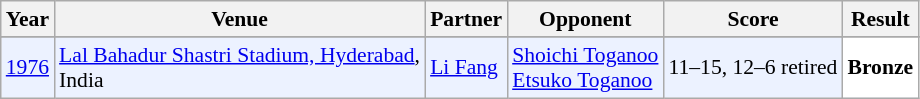<table class="sortable wikitable" style="font-size: 90%;">
<tr>
<th>Year</th>
<th>Venue</th>
<th>Partner</th>
<th>Opponent</th>
<th>Score</th>
<th>Result</th>
</tr>
<tr>
</tr>
<tr style="background:#ECF2FF">
<td align="center"><a href='#'>1976</a></td>
<td align="left"><a href='#'>Lal Bahadur Shastri Stadium, Hyderabad</a>, <br> India</td>
<td align="left"> <a href='#'>Li Fang</a></td>
<td align="left"> <a href='#'>Shoichi Toganoo</a> <br>  <a href='#'>Etsuko Toganoo</a></td>
<td align="left">11–15, 12–6 retired</td>
<td style="text-align:left; background:white"> <strong>Bronze</strong></td>
</tr>
</table>
